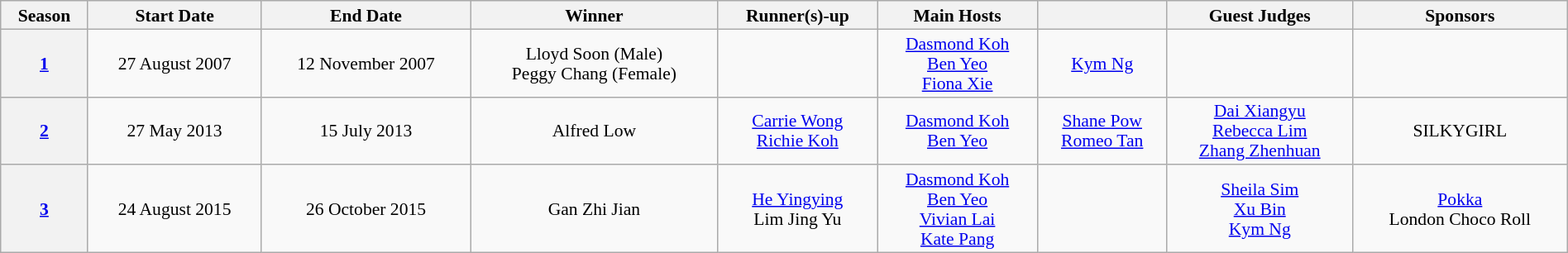<table class="wikitable" style="text-align:center; font-size:90%; line-height:16px; width:100%;">
<tr>
<th scope="col">Season</th>
<th scope="col">Start Date</th>
<th scope="col">End Date</th>
<th scope="col">Winner</th>
<th scope="col">Runner(s)-up</th>
<th scope="col">Main Hosts</th>
<th scope="col"></th>
<th scope="col">Guest Judges</th>
<th scope="col">Sponsors</th>
</tr>
<tr>
<th><a href='#'>1</a></th>
<td>27 August 2007</td>
<td>12 November 2007</td>
<td>Lloyd Soon (Male) <br> Peggy Chang (Female)</td>
<td></td>
<td><a href='#'>Dasmond Koh</a> <br> <a href='#'>Ben Yeo</a> <br> <a href='#'>Fiona Xie</a></td>
<td><a href='#'>Kym Ng</a></td>
<td></td>
<td></td>
</tr>
<tr>
<th><a href='#'>2</a></th>
<td>27 May 2013</td>
<td>15 July 2013</td>
<td>Alfred Low</td>
<td><a href='#'>Carrie Wong</a> <br> <a href='#'>Richie Koh</a></td>
<td><a href='#'>Dasmond Koh</a> <br> <a href='#'>Ben Yeo</a></td>
<td><a href='#'>Shane Pow</a> <br> <a href='#'>Romeo Tan</a></td>
<td><a href='#'>Dai Xiangyu</a> <br> <a href='#'>Rebecca Lim</a> <br> <a href='#'>Zhang Zhenhuan</a></td>
<td>SILKYGIRL</td>
</tr>
<tr>
<th><a href='#'>3</a></th>
<td>24 August 2015</td>
<td>26 October 2015</td>
<td>Gan Zhi Jian</td>
<td><a href='#'>He Yingying</a> <br> Lim Jing Yu</td>
<td><a href='#'>Dasmond Koh</a> <br> <a href='#'>Ben Yeo</a> <br> <a href='#'>Vivian Lai</a> <br> <a href='#'>Kate Pang</a></td>
<td></td>
<td><a href='#'>Sheila Sim</a> <br> <a href='#'>Xu Bin</a> <br> <a href='#'>Kym Ng</a></td>
<td><a href='#'>Pokka</a> <br> London Choco Roll</td>
</tr>
</table>
